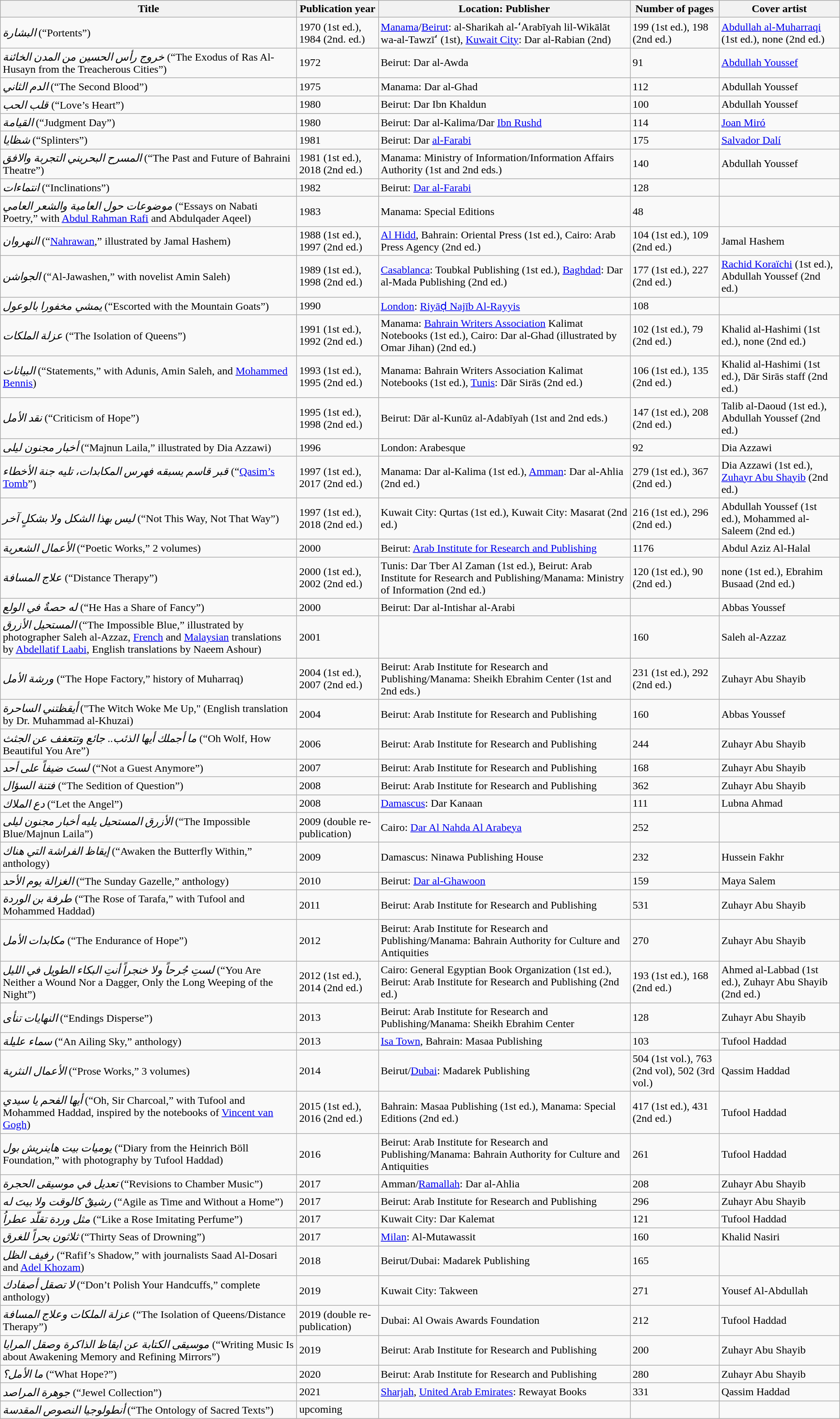<table class="wikitable">
<tr>
<th>Title</th>
<th>Publication year</th>
<th>Location: Publisher</th>
<th>Number of pages</th>
<th>Cover artist</th>
</tr>
<tr>
<td><em>البشارة</em> (“Portents”)</td>
<td>1970 (1st ed.), 1984 (2nd. ed.)</td>
<td><a href='#'>Manama</a>/<a href='#'>Beirut</a>: al-Sharikah al-ʻArabīyah lil-Wikālāt wa-al-Tawzīʻ (1st), <a href='#'>Kuwait City</a>: Dar al-Rabian (2nd)</td>
<td>199 (1st ed.), 198 (2nd ed.)</td>
<td><a href='#'>Abdullah al-Muharraqi</a> (1st ed.), none (2nd ed.)</td>
</tr>
<tr>
<td><em>خروج رأس الحسين من المدن الخائنة</em> (“The Exodus of Ras Al-Husayn from the Treacherous Cities”)</td>
<td>1972</td>
<td>Beirut: Dar al-Awda</td>
<td>91</td>
<td><a href='#'>Abdullah Youssef</a></td>
</tr>
<tr>
<td><em>الدم الثاني</em> (“The Second Blood”)</td>
<td>1975</td>
<td>Manama: Dar al-Ghad</td>
<td>112</td>
<td>Abdullah Youssef</td>
</tr>
<tr>
<td><em>قلب الحب</em> (“Love’s Heart”)</td>
<td>1980</td>
<td>Beirut: Dar Ibn Khaldun</td>
<td>100</td>
<td>Abdullah Youssef</td>
</tr>
<tr>
<td><em>القيامة</em> (“Judgment Day”)</td>
<td>1980</td>
<td>Beirut: Dar al-Kalima/Dar <a href='#'>Ibn Rushd</a></td>
<td>114</td>
<td><a href='#'>Joan Miró</a></td>
</tr>
<tr>
<td><em>شظايا</em> (“Splinters”)</td>
<td>1981</td>
<td>Beirut: Dar <a href='#'>al-Farabi</a></td>
<td>175</td>
<td><a href='#'>Salvador Dalí</a></td>
</tr>
<tr>
<td><em>المسرح البحريني التجربة والافق</em> (“The Past and Future of Bahraini Theatre”)</td>
<td>1981 (1st ed.), 2018 (2nd ed.)</td>
<td>Manama: Ministry of Information/Information Affairs Authority (1st and 2nd eds.)</td>
<td>140</td>
<td>Abdullah Youssef</td>
</tr>
<tr>
<td><em>انتماءات</em> (“Inclinations”)</td>
<td>1982</td>
<td>Beirut: <a href='#'>Dar al-Farabi</a></td>
<td>128</td>
<td></td>
</tr>
<tr>
<td><em>موضوعات حول العامية والشعر العامي</em> (“Essays on Nabati Poetry,” with <a href='#'>Abdul Rahman Rafi</a> and Abdulqader Aqeel)</td>
<td>1983</td>
<td>Manama: Special Editions</td>
<td>48</td>
<td></td>
</tr>
<tr>
<td><em>النهروان</em> (“<a href='#'>Nahrawan</a>,” illustrated by Jamal Hashem)</td>
<td>1988 (1st ed.), 1997 (2nd ed.)</td>
<td><a href='#'>Al Hidd</a>, Bahrain: Oriental Press (1st ed.), Cairo: Arab Press Agency (2nd ed.)</td>
<td>104 (1st ed.), 109 (2nd ed.)</td>
<td>Jamal Hashem</td>
</tr>
<tr>
<td><em>الجواشن</em> (“Al-Jawashen,” with novelist Amin Saleh)</td>
<td>1989 (1st ed.), 1998 (2nd ed.)</td>
<td><a href='#'>Casablanca</a>: Toubkal Publishing (1st ed.), <a href='#'>Baghdad</a>: Dar al-Mada Publishing (2nd ed.)</td>
<td>177 (1st ed.), 227 (2nd ed.)</td>
<td><a href='#'>Rachid Koraïchi</a> (1st ed.), Abdullah Youssef (2nd ed.)</td>
</tr>
<tr>
<td><em>يمشي مخفورا بالوعول</em> (“Escorted with the Mountain Goats”)</td>
<td>1990</td>
<td><a href='#'>London</a>: <a href='#'>Riyāḍ Najīb Al-Rayyis</a></td>
<td>108</td>
<td></td>
</tr>
<tr>
<td><em>عزلة الملكات</em> (“The Isolation of Queens”)</td>
<td>1991 (1st ed.), 1992 (2nd ed.)</td>
<td>Manama: <a href='#'>Bahrain Writers Association</a> Kalimat Notebooks (1st ed.), Cairo: Dar al-Ghad (illustrated by Omar Jihan) (2nd ed.)</td>
<td>102 (1st ed.), 79 (2nd ed.)</td>
<td>Khalid al-Hashimi (1st ed.), none (2nd ed.)</td>
</tr>
<tr>
<td><em>البيانات</em> (“Statements,” with Adunis, Amin Saleh, and <a href='#'>Mohammed Bennis</a>)</td>
<td>1993 (1st ed.), 1995 (2nd ed.)</td>
<td>Manama: Bahrain Writers Association Kalimat Notebooks (1st ed.), <a href='#'>Tunis</a>: Dār Sirās (2nd ed.)</td>
<td>106 (1st ed.), 135 (2nd ed.)</td>
<td>Khalid al-Hashimi (1st ed.), Dār Sirās staff (2nd ed.)</td>
</tr>
<tr>
<td><em>نقد الأمل</em> (“Criticism of Hope”)</td>
<td>1995 (1st ed.), 1998 (2nd ed.)</td>
<td>Beirut: Dār al-Kunūz al-Adabīyah (1st and 2nd eds.)</td>
<td>147 (1st ed.), 208 (2nd ed.)</td>
<td>Talib al-Daoud (1st ed.), Abdullah Youssef (2nd ed.)</td>
</tr>
<tr>
<td><em>أخبار مجنون ليلى</em> (“Majnun Laila,” illustrated by Dia Azzawi)</td>
<td>1996</td>
<td>London: Arabesque</td>
<td>92</td>
<td>Dia Azzawi</td>
</tr>
<tr>
<td><em>قبر قاسم يسبقه فهرس المكابدات، تليه جنة الأخطاء</em> (“<a href='#'>Qasim’s Tomb</a>”)</td>
<td>1997 (1st ed.), 2017 (2nd ed.)</td>
<td>Manama: Dar al-Kalima (1st ed.), <a href='#'>Amman</a>: Dar al-Ahlia (2nd ed.)</td>
<td>279 (1st ed.), 367 (2nd ed.)</td>
<td>Dia Azzawi (1st ed.), <a href='#'>Zuhayr Abu Shayib</a> (2nd ed.)</td>
</tr>
<tr>
<td><em>ليس بهذا الشكل ولا بشكلٍ آخر</em> (“Not This Way, Not That Way”)</td>
<td>1997 (1st ed.), 2018 (2nd ed.)</td>
<td>Kuwait City: Qurtas (1st ed.), Kuwait City: Masarat (2nd ed.)</td>
<td>216 (1st ed.), 296 (2nd ed.)</td>
<td>Abdullah Youssef (1st ed.), Mohammed al-Saleem (2nd ed.)</td>
</tr>
<tr>
<td><em>الأعمال الشعرية</em> (“Poetic Works,” 2 volumes)</td>
<td>2000</td>
<td>Beirut: <a href='#'>Arab Institute for Research and Publishing</a></td>
<td>1176</td>
<td>Abdul Aziz Al-Halal</td>
</tr>
<tr>
<td><em>علاج المسافة</em> (“Distance Therapy”)</td>
<td>2000 (1st ed.), 2002 (2nd ed.)</td>
<td>Tunis: Dar Tber Al Zaman (1st ed.), Beirut: Arab Institute for Research and Publishing/Manama: Ministry of Information (2nd ed.)</td>
<td>120 (1st ed.), 90 (2nd ed.)</td>
<td>none (1st ed.), Ebrahim Busaad (2nd ed.)</td>
</tr>
<tr>
<td><em>له حصةٌ في الولع</em> (“He Has a Share of Fancy”)</td>
<td>2000</td>
<td>Beirut: Dar al-Intishar al-Arabi</td>
<td></td>
<td>Abbas Youssef</td>
</tr>
<tr>
<td><em>المستحيل الأزرق</em> (“The Impossible Blue,” illustrated by photographer Saleh al-Azzaz, <a href='#'>French</a> and <a href='#'>Malaysian</a> translations by <a href='#'>Abdellatif Laabi</a>, English translations by Naeem Ashour)</td>
<td>2001</td>
<td></td>
<td>160</td>
<td>Saleh al-Azzaz</td>
</tr>
<tr>
<td><em>ورشة الأمل</em> (“The Hope Factory,” history of Muharraq)</td>
<td>2004 (1st ed.), 2007 (2nd ed.)</td>
<td>Beirut: Arab Institute for Research and Publishing/Manama: Sheikh Ebrahim Center (1st and 2nd eds.)</td>
<td>231 (1st ed.), 292 (2nd ed.)</td>
<td>Zuhayr Abu Shayib</td>
</tr>
<tr>
<td><em>أيقظتني الساحرة</em> ("The Witch Woke Me Up," (English translation by Dr. Muhammad al-Khuzai)</td>
<td>2004</td>
<td>Beirut: Arab Institute for Research and Publishing</td>
<td>160</td>
<td>Abbas Youssef</td>
</tr>
<tr>
<td><em>ما أجملك أيها الذئب.. جائع وتتعفف عن الجثث</em> (“Oh Wolf, How Beautiful You Are”)</td>
<td>2006</td>
<td>Beirut: Arab Institute for Research and Publishing</td>
<td>244</td>
<td>Zuhayr Abu Shayib</td>
</tr>
<tr>
<td><em>لستَ ضيفاً على أحد</em> (“Not a Guest Anymore”)</td>
<td>2007</td>
<td>Beirut: Arab Institute for Research and Publishing</td>
<td>168</td>
<td>Zuhayr Abu Shayib</td>
</tr>
<tr>
<td><em>فتنة السؤال</em> (“The Sedition of Question”)</td>
<td>2008</td>
<td>Beirut: Arab Institute for Research and Publishing</td>
<td>362</td>
<td>Zuhayr Abu Shayib</td>
</tr>
<tr>
<td><em>دع الملاك</em> (“Let the Angel”)</td>
<td>2008</td>
<td><a href='#'>Damascus</a>: Dar Kanaan</td>
<td>111</td>
<td>Lubna Ahmad</td>
</tr>
<tr>
<td><em>الأزرق المستحيل يليه أخبار مجنون ليلى</em> (“The Impossible Blue/Majnun Laila”)</td>
<td>2009 (double re-publication)</td>
<td>Cairo: <a href='#'>Dar Al Nahda Al Arabeya</a></td>
<td>252</td>
<td></td>
</tr>
<tr>
<td><em>إيقاظ الفراشة التي هناك</em> (“Awaken the Butterfly Within,” anthology)</td>
<td>2009</td>
<td>Damascus: Ninawa Publishing House</td>
<td>232</td>
<td>Hussein Fakhr</td>
</tr>
<tr>
<td><em>الغزالة يوم الأحد</em> (“The Sunday Gazelle,” anthology)</td>
<td>2010</td>
<td>Beirut: <a href='#'>Dar al-Ghawoon</a></td>
<td>159</td>
<td>Maya Salem</td>
</tr>
<tr>
<td><em>طرفة بن الوردة</em> (“The Rose of Tarafa,” with Tufool and Mohammed Haddad)</td>
<td>2011</td>
<td>Beirut: Arab Institute for Research and Publishing</td>
<td>531</td>
<td>Zuhayr Abu Shayib</td>
</tr>
<tr>
<td><em>مكابدات الأمل</em> (“The Endurance of Hope”)</td>
<td>2012</td>
<td>Beirut: Arab Institute for Research and Publishing/Manama: Bahrain Authority for Culture and Antiquities</td>
<td>270</td>
<td>Zuhayr Abu Shayib</td>
</tr>
<tr>
<td><em>لستِ جُرحاً ولا خنجراً أنتِ البكاء الطويل في الليل</em> (“You Are Neither a Wound Nor a Dagger, Only the Long Weeping of the Night”)</td>
<td>2012 (1st ed.), 2014 (2nd ed.)</td>
<td>Cairo: General Egyptian Book Organization (1st ed.), Beirut: Arab Institute for Research and Publishing (2nd ed.)</td>
<td>193 (1st ed.), 168 (2nd ed.)</td>
<td>Ahmed al-Labbad (1st ed.), Zuhayr Abu Shayib (2nd ed.)</td>
</tr>
<tr>
<td><em>النهايات تنأى</em> (“Endings Disperse”)</td>
<td>2013</td>
<td>Beirut: Arab Institute for Research and Publishing/Manama: Sheikh Ebrahim Center</td>
<td>128</td>
<td>Zuhayr Abu Shayib</td>
</tr>
<tr>
<td><em>سماء عليلة</em> (“An Ailing Sky,” anthology)</td>
<td>2013</td>
<td><a href='#'>Isa Town</a>, Bahrain: Masaa Publishing</td>
<td>103</td>
<td>Tufool Haddad</td>
</tr>
<tr>
<td><em>الأعمال النثرية</em> (“Prose Works,” 3 volumes)</td>
<td>2014</td>
<td>Beirut/<a href='#'>Dubai</a>: Madarek Publishing</td>
<td>504 (1st vol.), 763 (2nd vol), 502 (3rd vol.)</td>
<td>Qassim Haddad</td>
</tr>
<tr>
<td><em>أيها الفحم يا سيدي</em> (“Oh, Sir Charcoal,” with Tufool and Mohammed Haddad, inspired by the notebooks of <a href='#'>Vincent van Gogh</a>)</td>
<td>2015 (1st ed.), 2016 (2nd ed.)</td>
<td>Bahrain: Masaa Publishing (1st ed.), Manama: Special Editions (2nd ed.)</td>
<td>417 (1st ed.), 431 (2nd ed.)</td>
<td>Tufool Haddad</td>
</tr>
<tr>
<td><em>يوميات بيت هاينريش بول</em> (“Diary from the Heinrich Böll Foundation,” with photography by Tufool Haddad)</td>
<td>2016</td>
<td>Beirut: Arab Institute for Research and Publishing/Manama: Bahrain Authority for Culture and Antiquities</td>
<td>261</td>
<td>Tufool Haddad</td>
</tr>
<tr>
<td><em>تعديل في موسيقى الحجرة</em> (“Revisions to Chamber Music”)</td>
<td>2017</td>
<td>Amman/<a href='#'>Ramallah</a>: Dar al-Ahlia</td>
<td>208</td>
<td>Zuhayr Abu Shayib</td>
</tr>
<tr>
<td><em>رشيقٌ كالوقت ولا بيتَ له</em> (“Agile as Time and Without a Home”)</td>
<td>2017</td>
<td>Beirut: Arab Institute for Research and Publishing</td>
<td>296</td>
<td>Zuhayr Abu Shayib</td>
</tr>
<tr>
<td><em>مثل وردة تقلّد عطراُ</em> (“Like a Rose Imitating Perfume”)</td>
<td>2017</td>
<td>Kuwait City: Dar Kalemat</td>
<td>121</td>
<td>Tufool Haddad</td>
</tr>
<tr>
<td><em>ثلاثون بحراً للغرق</em> (“Thirty Seas of Drowning”)</td>
<td>2017</td>
<td><a href='#'>Milan</a>: Al-Mutawassit</td>
<td>160</td>
<td>Khalid Nasiri</td>
</tr>
<tr>
<td><em>رفيف الظل</em> (“Rafif’s Shadow,” with journalists Saad Al-Dosari and <a href='#'>Adel Khozam</a>)</td>
<td>2018</td>
<td>Beirut/Dubai: Madarek Publishing</td>
<td>165</td>
<td></td>
</tr>
<tr>
<td><em>لا تصقل أصفادك</em> (“Don’t Polish Your Handcuffs,” complete anthology)</td>
<td>2019</td>
<td>Kuwait City: Takween</td>
<td>271</td>
<td>Yousef Al-Abdullah</td>
</tr>
<tr>
<td><em>عزلة الملكات وعلاج المسافة</em> (“The Isolation of Queens/Distance Therapy”)</td>
<td>2019 (double re-publication)</td>
<td>Dubai: Al Owais Awards Foundation</td>
<td>212</td>
<td>Tufool Haddad</td>
</tr>
<tr>
<td><em>موسيقى الكتابة عن ايقاظ الذاكرة وصقل المرايا</em> (“Writing Music Is about Awakening Memory and Refining Mirrors”)</td>
<td>2019</td>
<td>Beirut: Arab Institute for Research and Publishing</td>
<td>200</td>
<td>Zuhayr Abu Shayib</td>
</tr>
<tr>
<td><em>ما الأمل؟</em> (“What Hope?”)</td>
<td>2020</td>
<td>Beirut: Arab Institute for Research and Publishing</td>
<td>280</td>
<td>Zuhayr Abu Shayib</td>
</tr>
<tr>
<td><em>جوهرة المراصد</em> (“Jewel Collection”)</td>
<td>2021</td>
<td><a href='#'>Sharjah</a>, <a href='#'>United Arab Emirates</a>: Rewayat Books</td>
<td>331</td>
<td>Qassim Haddad</td>
</tr>
<tr>
<td><em>أنطولوجيا النصوص المقدسة</em> (“The Ontology of Sacred Texts”)</td>
<td>upcoming</td>
<td></td>
<td></td>
<td></td>
</tr>
</table>
